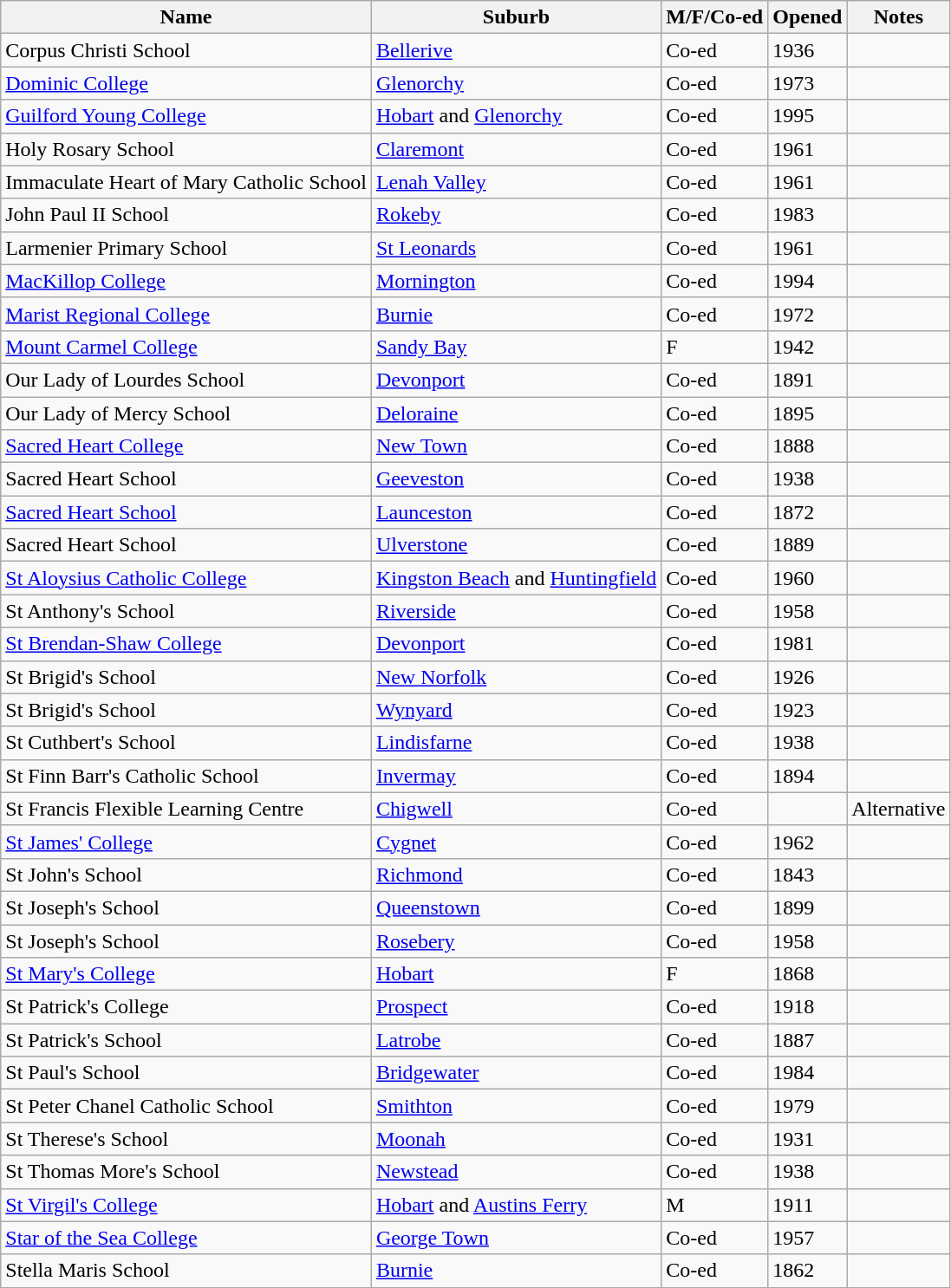<table class="wikitable sortable">
<tr>
<th>Name</th>
<th>Suburb</th>
<th>M/F/Co-ed</th>
<th>Opened</th>
<th>Notes</th>
</tr>
<tr>
<td>Corpus Christi School</td>
<td><a href='#'>Bellerive</a></td>
<td>Co-ed</td>
<td>1936</td>
<td></td>
</tr>
<tr>
<td><a href='#'>Dominic College</a></td>
<td><a href='#'>Glenorchy</a></td>
<td>Co-ed</td>
<td>1973</td>
<td></td>
</tr>
<tr>
<td><a href='#'>Guilford Young College</a></td>
<td><a href='#'>Hobart</a> and <a href='#'>Glenorchy</a></td>
<td>Co-ed</td>
<td>1995</td>
<td></td>
</tr>
<tr>
<td>Holy Rosary School</td>
<td><a href='#'>Claremont</a></td>
<td>Co-ed</td>
<td>1961</td>
<td></td>
</tr>
<tr>
<td>Immaculate Heart of Mary Catholic School</td>
<td><a href='#'>Lenah Valley</a></td>
<td>Co-ed</td>
<td>1961</td>
<td></td>
</tr>
<tr>
<td>John Paul II School</td>
<td><a href='#'>Rokeby</a></td>
<td>Co-ed</td>
<td>1983</td>
<td></td>
</tr>
<tr>
<td>Larmenier Primary School</td>
<td><a href='#'>St Leonards</a></td>
<td>Co-ed</td>
<td>1961</td>
<td></td>
</tr>
<tr>
<td><a href='#'>MacKillop College</a></td>
<td><a href='#'>Mornington</a></td>
<td>Co-ed</td>
<td>1994</td>
<td></td>
</tr>
<tr>
<td><a href='#'>Marist Regional College</a></td>
<td><a href='#'>Burnie</a></td>
<td>Co-ed</td>
<td>1972</td>
<td></td>
</tr>
<tr>
<td><a href='#'>Mount Carmel College</a></td>
<td><a href='#'>Sandy Bay</a></td>
<td>F</td>
<td>1942</td>
<td></td>
</tr>
<tr>
<td>Our Lady of Lourdes School</td>
<td><a href='#'>Devonport</a></td>
<td>Co-ed</td>
<td>1891</td>
<td></td>
</tr>
<tr>
<td>Our Lady of Mercy School</td>
<td><a href='#'>Deloraine</a></td>
<td>Co-ed</td>
<td>1895</td>
<td></td>
</tr>
<tr>
<td><a href='#'>Sacred Heart College</a></td>
<td><a href='#'>New Town</a></td>
<td>Co-ed</td>
<td>1888</td>
<td></td>
</tr>
<tr>
<td>Sacred Heart School</td>
<td><a href='#'>Geeveston</a></td>
<td>Co-ed</td>
<td>1938</td>
<td></td>
</tr>
<tr>
<td><a href='#'>Sacred Heart School</a></td>
<td><a href='#'>Launceston</a></td>
<td>Co-ed</td>
<td>1872</td>
<td></td>
</tr>
<tr>
<td>Sacred Heart School</td>
<td><a href='#'>Ulverstone</a></td>
<td>Co-ed</td>
<td>1889</td>
<td></td>
</tr>
<tr>
<td><a href='#'>St Aloysius Catholic College</a></td>
<td><a href='#'>Kingston Beach</a> and <a href='#'>Huntingfield</a></td>
<td>Co-ed</td>
<td>1960</td>
<td></td>
</tr>
<tr>
<td>St Anthony's School</td>
<td><a href='#'>Riverside</a></td>
<td>Co-ed</td>
<td>1958</td>
<td></td>
</tr>
<tr>
<td><a href='#'>St Brendan-Shaw College</a></td>
<td><a href='#'>Devonport</a></td>
<td>Co-ed</td>
<td>1981</td>
<td></td>
</tr>
<tr>
<td>St Brigid's School</td>
<td><a href='#'>New Norfolk</a></td>
<td>Co-ed</td>
<td>1926</td>
<td></td>
</tr>
<tr>
<td>St Brigid's School</td>
<td><a href='#'>Wynyard</a></td>
<td>Co-ed</td>
<td>1923</td>
<td></td>
</tr>
<tr>
<td>St Cuthbert's School</td>
<td><a href='#'>Lindisfarne</a></td>
<td>Co-ed</td>
<td>1938</td>
<td></td>
</tr>
<tr>
<td>St Finn Barr's Catholic School</td>
<td><a href='#'>Invermay</a></td>
<td>Co-ed</td>
<td>1894</td>
<td></td>
</tr>
<tr>
<td>St Francis Flexible Learning Centre</td>
<td><a href='#'>Chigwell</a></td>
<td>Co-ed</td>
<td></td>
<td>Alternative</td>
</tr>
<tr>
<td><a href='#'>St James' College</a></td>
<td><a href='#'>Cygnet</a></td>
<td>Co-ed</td>
<td>1962</td>
<td></td>
</tr>
<tr>
<td>St John's School</td>
<td><a href='#'>Richmond</a></td>
<td>Co-ed</td>
<td>1843</td>
<td></td>
</tr>
<tr>
<td>St Joseph's School</td>
<td><a href='#'>Queenstown</a></td>
<td>Co-ed</td>
<td>1899</td>
<td></td>
</tr>
<tr>
<td>St Joseph's School</td>
<td><a href='#'>Rosebery</a></td>
<td>Co-ed</td>
<td>1958</td>
<td></td>
</tr>
<tr>
<td><a href='#'>St Mary's College</a></td>
<td><a href='#'>Hobart</a></td>
<td>F</td>
<td>1868</td>
<td></td>
</tr>
<tr>
<td>St Patrick's College</td>
<td><a href='#'>Prospect</a></td>
<td>Co-ed</td>
<td>1918</td>
<td></td>
</tr>
<tr>
<td>St Patrick's School</td>
<td><a href='#'>Latrobe</a></td>
<td>Co-ed</td>
<td>1887</td>
<td></td>
</tr>
<tr>
<td>St Paul's School</td>
<td><a href='#'>Bridgewater</a></td>
<td>Co-ed</td>
<td>1984</td>
<td></td>
</tr>
<tr>
<td>St Peter Chanel Catholic School</td>
<td><a href='#'>Smithton</a></td>
<td>Co-ed</td>
<td>1979</td>
<td></td>
</tr>
<tr>
<td>St Therese's School</td>
<td><a href='#'>Moonah</a></td>
<td>Co-ed</td>
<td>1931</td>
<td></td>
</tr>
<tr>
<td>St Thomas More's School</td>
<td><a href='#'>Newstead</a></td>
<td>Co-ed</td>
<td>1938</td>
<td></td>
</tr>
<tr>
<td><a href='#'>St Virgil's College</a></td>
<td><a href='#'>Hobart</a> and <a href='#'>Austins Ferry</a></td>
<td>M</td>
<td>1911</td>
<td></td>
</tr>
<tr>
<td><a href='#'>Star of the Sea College</a></td>
<td><a href='#'>George Town</a></td>
<td>Co-ed</td>
<td>1957</td>
<td></td>
</tr>
<tr>
<td>Stella Maris School</td>
<td><a href='#'>Burnie</a></td>
<td>Co-ed</td>
<td>1862</td>
<td></td>
</tr>
</table>
